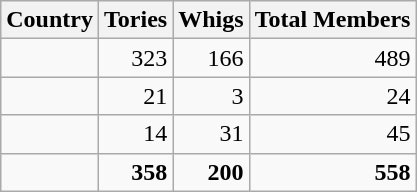<table class="wikitable sortable">
<tr>
<th>Country</th>
<th>Tories</th>
<th>Whigs</th>
<th>Total Members</th>
</tr>
<tr>
<td></td>
<td align=right>323</td>
<td align=right>166</td>
<td align=right>489</td>
</tr>
<tr>
<td></td>
<td align=right>21</td>
<td align=right>3</td>
<td align=right>24</td>
</tr>
<tr>
<td></td>
<td align=right>14</td>
<td align=right>31</td>
<td align=right>45</td>
</tr>
<tr class="sortbottom" style="font-weight:bold">
<td></td>
<td align=right>358</td>
<td align=right>200</td>
<td align=right>558</td>
</tr>
</table>
